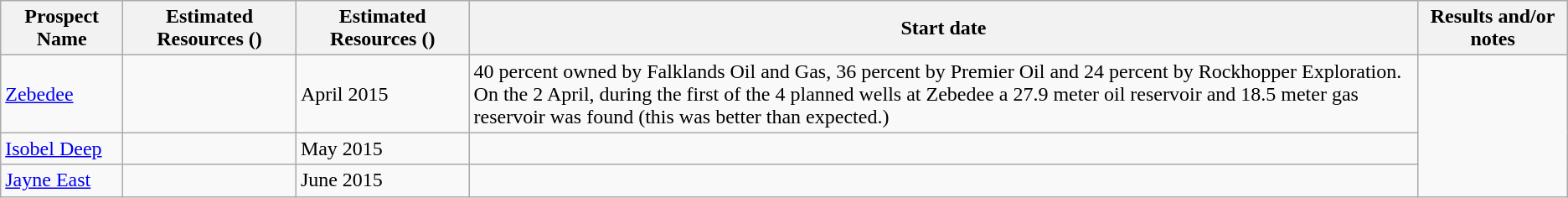<table class="wikitable sortable">
<tr>
<th>Prospect Name</th>
<th>Estimated Resources ()</th>
<th>Estimated Resources ()</th>
<th>Start date</th>
<th>Results and/or notes</th>
</tr>
<tr>
<td><a href='#'>Zebedee</a></td>
<td></td>
<td>April 2015</td>
<td>40 percent owned by Falklands Oil and Gas, 36 percent by Premier Oil and 24 percent by Rockhopper Exploration.<br>On the 2 April, during the first of the 4 planned wells at Zebedee a 27.9 meter oil reservoir and 18.5 meter gas reservoir was found (this was better than expected.)</td>
</tr>
<tr>
<td><a href='#'>Isobel Deep</a></td>
<td></td>
<td>May 2015</td>
<td></td>
</tr>
<tr>
<td><a href='#'>Jayne East</a></td>
<td></td>
<td>June 2015</td>
<td></td>
</tr>
</table>
